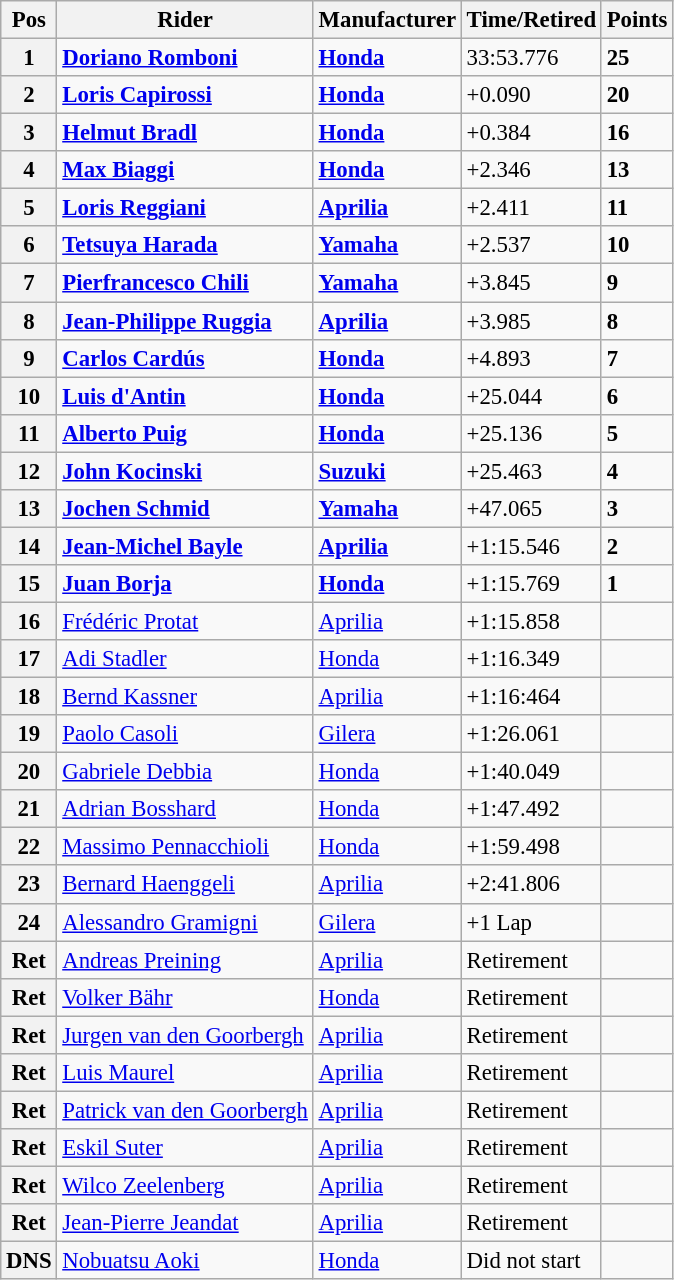<table class="wikitable" style="font-size: 95%;">
<tr>
<th>Pos</th>
<th>Rider</th>
<th>Manufacturer</th>
<th>Time/Retired</th>
<th>Points</th>
</tr>
<tr>
<th>1</th>
<td> <strong><a href='#'>Doriano Romboni</a></strong></td>
<td><strong><a href='#'>Honda</a></strong></td>
<td>33:53.776</td>
<td><strong>25</strong></td>
</tr>
<tr>
<th>2</th>
<td> <strong><a href='#'>Loris Capirossi</a></strong></td>
<td><strong><a href='#'>Honda</a></strong></td>
<td>+0.090</td>
<td><strong>20</strong></td>
</tr>
<tr>
<th>3</th>
<td> <strong><a href='#'>Helmut Bradl</a></strong></td>
<td><strong><a href='#'>Honda</a></strong></td>
<td>+0.384</td>
<td><strong>16</strong></td>
</tr>
<tr>
<th>4</th>
<td> <strong><a href='#'>Max Biaggi</a></strong></td>
<td><strong><a href='#'>Honda</a></strong></td>
<td>+2.346</td>
<td><strong>13</strong></td>
</tr>
<tr>
<th>5</th>
<td> <strong><a href='#'>Loris Reggiani</a></strong></td>
<td><strong><a href='#'>Aprilia</a></strong></td>
<td>+2.411</td>
<td><strong>11</strong></td>
</tr>
<tr>
<th>6</th>
<td> <strong><a href='#'>Tetsuya Harada</a></strong></td>
<td><strong><a href='#'>Yamaha</a></strong></td>
<td>+2.537</td>
<td><strong>10</strong></td>
</tr>
<tr>
<th>7</th>
<td> <strong><a href='#'>Pierfrancesco Chili</a></strong></td>
<td><strong><a href='#'>Yamaha</a></strong></td>
<td>+3.845</td>
<td><strong>9</strong></td>
</tr>
<tr>
<th>8</th>
<td> <strong><a href='#'>Jean-Philippe Ruggia</a></strong></td>
<td><strong><a href='#'>Aprilia</a></strong></td>
<td>+3.985</td>
<td><strong>8</strong></td>
</tr>
<tr>
<th>9</th>
<td> <strong><a href='#'>Carlos Cardús</a></strong></td>
<td><strong><a href='#'>Honda</a></strong></td>
<td>+4.893</td>
<td><strong>7</strong></td>
</tr>
<tr>
<th>10</th>
<td> <strong><a href='#'>Luis d'Antin</a></strong></td>
<td><strong><a href='#'>Honda</a></strong></td>
<td>+25.044</td>
<td><strong>6</strong></td>
</tr>
<tr>
<th>11</th>
<td> <strong><a href='#'>Alberto Puig</a></strong></td>
<td><strong><a href='#'>Honda</a></strong></td>
<td>+25.136</td>
<td><strong>5</strong></td>
</tr>
<tr>
<th>12</th>
<td> <strong><a href='#'>John Kocinski</a></strong></td>
<td><strong><a href='#'>Suzuki</a></strong></td>
<td>+25.463</td>
<td><strong>4</strong></td>
</tr>
<tr>
<th>13</th>
<td> <strong><a href='#'>Jochen Schmid</a></strong></td>
<td><strong><a href='#'>Yamaha</a></strong></td>
<td>+47.065</td>
<td><strong>3</strong></td>
</tr>
<tr>
<th>14</th>
<td> <strong><a href='#'>Jean-Michel Bayle</a></strong></td>
<td><strong><a href='#'>Aprilia</a></strong></td>
<td>+1:15.546</td>
<td><strong>2</strong></td>
</tr>
<tr>
<th>15</th>
<td> <strong><a href='#'>Juan Borja</a></strong></td>
<td><strong><a href='#'>Honda</a></strong></td>
<td>+1:15.769</td>
<td><strong>1</strong></td>
</tr>
<tr>
<th>16</th>
<td> <a href='#'>Frédéric Protat</a></td>
<td><a href='#'>Aprilia</a></td>
<td>+1:15.858</td>
<td></td>
</tr>
<tr>
<th>17</th>
<td> <a href='#'>Adi Stadler</a></td>
<td><a href='#'>Honda</a></td>
<td>+1:16.349</td>
<td></td>
</tr>
<tr>
<th>18</th>
<td> <a href='#'>Bernd Kassner</a></td>
<td><a href='#'>Aprilia</a></td>
<td>+1:16:464</td>
<td></td>
</tr>
<tr>
<th>19</th>
<td> <a href='#'>Paolo Casoli</a></td>
<td><a href='#'>Gilera</a></td>
<td>+1:26.061</td>
<td></td>
</tr>
<tr>
<th>20</th>
<td> <a href='#'>Gabriele Debbia</a></td>
<td><a href='#'>Honda</a></td>
<td>+1:40.049</td>
<td></td>
</tr>
<tr>
<th>21</th>
<td> <a href='#'>Adrian Bosshard</a></td>
<td><a href='#'>Honda</a></td>
<td>+1:47.492</td>
<td></td>
</tr>
<tr>
<th>22</th>
<td> <a href='#'>Massimo Pennacchioli</a></td>
<td><a href='#'>Honda</a></td>
<td>+1:59.498</td>
<td></td>
</tr>
<tr>
<th>23</th>
<td> <a href='#'>Bernard Haenggeli</a></td>
<td><a href='#'>Aprilia</a></td>
<td>+2:41.806</td>
<td></td>
</tr>
<tr>
<th>24</th>
<td> <a href='#'>Alessandro Gramigni</a></td>
<td><a href='#'>Gilera</a></td>
<td>+1 Lap</td>
<td></td>
</tr>
<tr>
<th>Ret</th>
<td> <a href='#'>Andreas Preining</a></td>
<td><a href='#'>Aprilia</a></td>
<td>Retirement</td>
<td></td>
</tr>
<tr>
<th>Ret</th>
<td> <a href='#'>Volker Bähr</a></td>
<td><a href='#'>Honda</a></td>
<td>Retirement</td>
<td></td>
</tr>
<tr>
<th>Ret</th>
<td> <a href='#'>Jurgen van den Goorbergh</a></td>
<td><a href='#'>Aprilia</a></td>
<td>Retirement</td>
<td></td>
</tr>
<tr>
<th>Ret</th>
<td> <a href='#'>Luis Maurel</a></td>
<td><a href='#'>Aprilia</a></td>
<td>Retirement</td>
<td></td>
</tr>
<tr>
<th>Ret</th>
<td> <a href='#'>Patrick van den Goorbergh</a></td>
<td><a href='#'>Aprilia</a></td>
<td>Retirement</td>
<td></td>
</tr>
<tr>
<th>Ret</th>
<td> <a href='#'>Eskil Suter</a></td>
<td><a href='#'>Aprilia</a></td>
<td>Retirement</td>
<td></td>
</tr>
<tr>
<th>Ret</th>
<td> <a href='#'>Wilco Zeelenberg</a></td>
<td><a href='#'>Aprilia</a></td>
<td>Retirement</td>
<td></td>
</tr>
<tr>
<th>Ret</th>
<td> <a href='#'>Jean-Pierre Jeandat</a></td>
<td><a href='#'>Aprilia</a></td>
<td>Retirement</td>
<td></td>
</tr>
<tr>
<th>DNS</th>
<td> <a href='#'>Nobuatsu Aoki</a></td>
<td><a href='#'>Honda</a></td>
<td>Did not start</td>
<td></td>
</tr>
</table>
